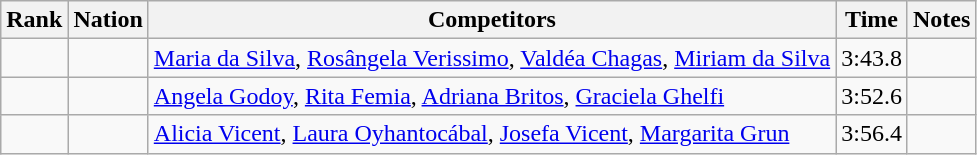<table class="wikitable sortable" style="text-align:center">
<tr>
<th>Rank</th>
<th>Nation</th>
<th>Competitors</th>
<th>Time</th>
<th>Notes</th>
</tr>
<tr>
<td></td>
<td align=left></td>
<td align=left><a href='#'>Maria da Silva</a>, <a href='#'>Rosângela Verissimo</a>, <a href='#'>Valdéa Chagas</a>, <a href='#'>Miriam da Silva</a></td>
<td>3:43.8</td>
<td></td>
</tr>
<tr>
<td></td>
<td align=left></td>
<td align=left><a href='#'>Angela Godoy</a>, <a href='#'>Rita Femia</a>, <a href='#'>Adriana Britos</a>, <a href='#'>Graciela Ghelfi</a></td>
<td>3:52.6</td>
<td></td>
</tr>
<tr>
<td></td>
<td align=left></td>
<td align=left><a href='#'>Alicia Vicent</a>, <a href='#'>Laura Oyhantocábal</a>, <a href='#'>Josefa Vicent</a>, <a href='#'>Margarita Grun</a></td>
<td>3:56.4</td>
<td></td>
</tr>
</table>
